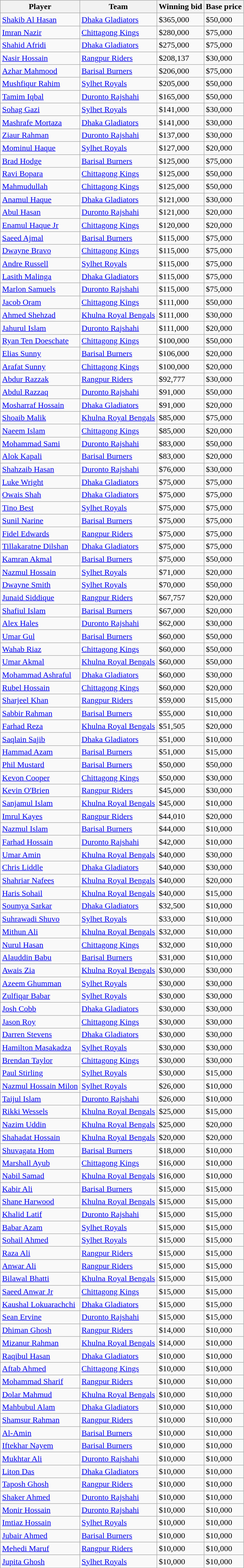<table class="wikitable sortable">
<tr>
<th>Player</th>
<th>Team</th>
<th>Winning bid</th>
<th>Base price</th>
</tr>
<tr>
<td><a href='#'>Shakib Al Hasan</a></td>
<td><a href='#'>Dhaka Gladiators</a></td>
<td>$365,000</td>
<td>$50,000</td>
</tr>
<tr>
<td><a href='#'>Imran Nazir</a></td>
<td><a href='#'>Chittagong Kings</a></td>
<td>$280,000</td>
<td>$75,000</td>
</tr>
<tr>
<td><a href='#'>Shahid Afridi</a></td>
<td><a href='#'>Dhaka Gladiators</a></td>
<td>$275,000</td>
<td>$75,000</td>
</tr>
<tr>
<td><a href='#'>Nasir Hossain</a></td>
<td><a href='#'>Rangpur Riders</a></td>
<td>$208,137</td>
<td>$30,000</td>
</tr>
<tr>
<td><a href='#'>Azhar Mahmood</a></td>
<td><a href='#'>Barisal Burners</a></td>
<td>$206,000</td>
<td>$75,000</td>
</tr>
<tr>
<td><a href='#'>Mushfiqur Rahim</a></td>
<td><a href='#'>Sylhet Royals</a></td>
<td>$205,000</td>
<td>$50,000</td>
</tr>
<tr>
<td><a href='#'>Tamim Iqbal</a></td>
<td><a href='#'>Duronto Rajshahi</a></td>
<td>$165,000</td>
<td>$50,000</td>
</tr>
<tr>
<td><a href='#'>Sohag Gazi</a></td>
<td><a href='#'>Sylhet Royals</a></td>
<td>$141,000</td>
<td>$30,000</td>
</tr>
<tr>
<td><a href='#'>Mashrafe Mortaza</a></td>
<td><a href='#'>Dhaka Gladiators</a></td>
<td>$141,000</td>
<td>$30,000</td>
</tr>
<tr>
<td><a href='#'>Ziaur Rahman</a></td>
<td><a href='#'>Duronto Rajshahi</a></td>
<td>$137,000</td>
<td>$30,000</td>
</tr>
<tr>
<td><a href='#'>Mominul Haque</a></td>
<td><a href='#'>Sylhet Royals</a></td>
<td>$127,000</td>
<td>$20,000</td>
</tr>
<tr>
<td><a href='#'>Brad Hodge</a></td>
<td><a href='#'>Barisal Burners</a></td>
<td>$125,000</td>
<td>$75,000</td>
</tr>
<tr>
<td><a href='#'>Ravi Bopara</a></td>
<td><a href='#'>Chittagong Kings</a></td>
<td>$125,000</td>
<td>$50,000</td>
</tr>
<tr>
<td><a href='#'>Mahmudullah</a></td>
<td><a href='#'>Chittagong Kings</a></td>
<td>$125,000</td>
<td>$50,000</td>
</tr>
<tr>
<td><a href='#'>Anamul Haque</a></td>
<td><a href='#'>Dhaka Gladiators</a></td>
<td>$121,000</td>
<td>$30,000</td>
</tr>
<tr>
<td><a href='#'>Abul Hasan</a></td>
<td><a href='#'>Duronto Rajshahi</a></td>
<td>$121,000</td>
<td>$20,000</td>
</tr>
<tr>
<td><a href='#'>Enamul Haque Jr</a></td>
<td><a href='#'>Chittagong Kings</a></td>
<td>$120,000</td>
<td>$20,000</td>
</tr>
<tr>
<td><a href='#'>Saeed Ajmal</a></td>
<td><a href='#'>Barisal Burners</a></td>
<td>$115,000</td>
<td>$75,000</td>
</tr>
<tr>
<td><a href='#'>Dwayne Bravo</a></td>
<td><a href='#'>Chittagong Kings</a></td>
<td>$115,000</td>
<td>$75,000</td>
</tr>
<tr>
<td><a href='#'>Andre Russell</a></td>
<td><a href='#'>Sylhet Royals</a></td>
<td>$115,000</td>
<td>$75,000</td>
</tr>
<tr>
<td><a href='#'>Lasith Malinga</a></td>
<td><a href='#'>Dhaka Gladiators</a></td>
<td>$115,000</td>
<td>$75,000</td>
</tr>
<tr>
<td><a href='#'>Marlon Samuels</a></td>
<td><a href='#'>Duronto Rajshahi</a></td>
<td>$115,000</td>
<td>$75,000</td>
</tr>
<tr>
<td><a href='#'>Jacob Oram</a></td>
<td><a href='#'>Chittagong Kings</a></td>
<td>$111,000</td>
<td>$50,000</td>
</tr>
<tr>
<td><a href='#'>Ahmed Shehzad</a></td>
<td><a href='#'>Khulna Royal Bengals</a></td>
<td>$111,000</td>
<td>$30,000</td>
</tr>
<tr>
<td><a href='#'>Jahurul Islam</a></td>
<td><a href='#'>Duronto Rajshahi</a></td>
<td>$111,000</td>
<td>$20,000</td>
</tr>
<tr>
<td><a href='#'>Ryan Ten Doeschate</a></td>
<td><a href='#'>Chittagong Kings</a></td>
<td>$100,000</td>
<td>$50,000</td>
</tr>
<tr>
<td><a href='#'>Elias Sunny</a></td>
<td><a href='#'>Barisal Burners</a></td>
<td>$106,000</td>
<td>$20,000</td>
</tr>
<tr>
<td><a href='#'>Arafat Sunny</a></td>
<td><a href='#'>Chittagong Kings</a></td>
<td>$100,000</td>
<td>$20,000</td>
</tr>
<tr>
<td><a href='#'>Abdur Razzak</a></td>
<td><a href='#'>Rangpur Riders</a></td>
<td>$92,777</td>
<td>$30,000</td>
</tr>
<tr>
<td><a href='#'>Abdul Razzaq</a></td>
<td><a href='#'>Duronto Rajshahi</a></td>
<td>$91,000</td>
<td>$50,000</td>
</tr>
<tr>
<td><a href='#'>Mosharraf Hossain</a></td>
<td><a href='#'>Dhaka Gladiators</a></td>
<td>$91,000</td>
<td>$20,000</td>
</tr>
<tr>
<td><a href='#'>Shoaib Malik</a></td>
<td><a href='#'>Khulna Royal Bengals</a></td>
<td>$85,000</td>
<td>$75,000</td>
</tr>
<tr>
<td><a href='#'>Naeem Islam</a></td>
<td><a href='#'>Chittagong Kings</a></td>
<td>$85,000</td>
<td>$20,000</td>
</tr>
<tr>
<td><a href='#'>Mohammad Sami</a></td>
<td><a href='#'>Duronto Rajshahi</a></td>
<td>$83,000</td>
<td>$50,000</td>
</tr>
<tr>
<td><a href='#'>Alok Kapali</a></td>
<td><a href='#'>Barisal Burners</a></td>
<td>$83,000</td>
<td>$20,000</td>
</tr>
<tr>
<td><a href='#'>Shahzaib Hasan</a></td>
<td><a href='#'>Duronto Rajshahi</a></td>
<td>$76,000</td>
<td>$30,000</td>
</tr>
<tr>
<td><a href='#'>Luke Wright</a></td>
<td><a href='#'>Dhaka Gladiators</a></td>
<td>$75,000</td>
<td>$75,000</td>
</tr>
<tr>
<td><a href='#'>Owais Shah</a></td>
<td><a href='#'>Dhaka Gladiators</a></td>
<td>$75,000</td>
<td>$75,000</td>
</tr>
<tr>
<td><a href='#'>Tino Best</a></td>
<td><a href='#'>Sylhet Royals</a></td>
<td>$75,000</td>
<td>$75,000</td>
</tr>
<tr>
<td><a href='#'>Sunil Narine</a></td>
<td><a href='#'>Barisal Burners</a></td>
<td>$75,000</td>
<td>$75,000</td>
</tr>
<tr>
<td><a href='#'>Fidel Edwards</a></td>
<td><a href='#'>Rangpur Riders</a></td>
<td>$75,000</td>
<td>$75,000</td>
</tr>
<tr>
<td><a href='#'>Tillakaratne Dilshan</a></td>
<td><a href='#'>Dhaka Gladiators</a></td>
<td>$75,000</td>
<td>$75,000</td>
</tr>
<tr>
<td><a href='#'>Kamran Akmal</a></td>
<td><a href='#'>Barisal Burners</a></td>
<td>$75,000</td>
<td>$50,000</td>
</tr>
<tr>
<td><a href='#'>Nazmul Hossain</a></td>
<td><a href='#'>Sylhet Royals</a></td>
<td>$71,000</td>
<td>$20,000</td>
</tr>
<tr>
<td><a href='#'>Dwayne Smith</a></td>
<td><a href='#'>Sylhet Royals</a></td>
<td>$70,000</td>
<td>$50,000</td>
</tr>
<tr>
<td><a href='#'>Junaid Siddique</a></td>
<td><a href='#'>Rangpur Riders</a></td>
<td>$67,757</td>
<td>$20,000</td>
</tr>
<tr>
<td><a href='#'>Shafiul Islam</a></td>
<td><a href='#'>Barisal Burners</a></td>
<td>$67,000</td>
<td>$20,000</td>
</tr>
<tr>
<td><a href='#'>Alex Hales</a></td>
<td><a href='#'>Duronto Rajshahi</a></td>
<td>$62,000</td>
<td>$30,000</td>
</tr>
<tr>
<td><a href='#'>Umar Gul</a></td>
<td><a href='#'>Barisal Burners</a></td>
<td>$60,000</td>
<td>$50,000</td>
</tr>
<tr>
<td><a href='#'>Wahab Riaz</a></td>
<td><a href='#'>Chittagong Kings</a></td>
<td>$60,000</td>
<td>$50,000</td>
</tr>
<tr>
<td><a href='#'>Umar Akmal</a></td>
<td><a href='#'>Khulna Royal Bengals</a></td>
<td>$60,000</td>
<td>$50,000</td>
</tr>
<tr>
<td><a href='#'>Mohammad Ashraful</a></td>
<td><a href='#'>Dhaka Gladiators</a></td>
<td>$60,000</td>
<td>$30,000</td>
</tr>
<tr>
<td><a href='#'>Rubel Hossain</a></td>
<td><a href='#'>Chittagong Kings</a></td>
<td>$60,000</td>
<td>$20,000</td>
</tr>
<tr>
<td><a href='#'>Sharjeel Khan</a></td>
<td><a href='#'>Rangpur Riders</a></td>
<td>$59,000</td>
<td>$15,000</td>
</tr>
<tr>
<td><a href='#'>Sabbir Rahman</a></td>
<td><a href='#'>Barisal Burners</a></td>
<td>$55,000</td>
<td>$10,000</td>
</tr>
<tr>
<td><a href='#'>Farhad Reza</a></td>
<td><a href='#'>Khulna Royal Bengals</a></td>
<td>$51,505</td>
<td>$20,000</td>
</tr>
<tr>
<td><a href='#'>Saqlain Sajib</a></td>
<td><a href='#'>Dhaka Gladiators</a></td>
<td>$51,000</td>
<td>$10,000</td>
</tr>
<tr>
<td><a href='#'>Hammad Azam</a></td>
<td><a href='#'>Barisal Burners</a></td>
<td>$51,000</td>
<td>$15,000</td>
</tr>
<tr>
<td><a href='#'>Phil Mustard</a></td>
<td><a href='#'>Barisal Burners</a></td>
<td>$50,000</td>
<td>$50,000</td>
</tr>
<tr>
<td><a href='#'>Kevon Cooper</a></td>
<td><a href='#'>Chittagong Kings</a></td>
<td>$50,000</td>
<td>$30,000</td>
</tr>
<tr>
<td><a href='#'>Kevin O'Brien</a></td>
<td><a href='#'>Rangpur Riders</a></td>
<td>$45,000</td>
<td>$30,000</td>
</tr>
<tr>
<td><a href='#'>Sanjamul Islam</a></td>
<td><a href='#'>Khulna Royal Bengals</a></td>
<td>$45,000</td>
<td>$10,000</td>
</tr>
<tr>
<td><a href='#'>Imrul Kayes</a></td>
<td><a href='#'>Rangpur Riders</a></td>
<td>$44,010</td>
<td>$20,000</td>
</tr>
<tr>
<td><a href='#'>Nazmul Islam</a></td>
<td><a href='#'>Barisal Burners</a></td>
<td>$44,000</td>
<td>$10,000</td>
</tr>
<tr>
<td><a href='#'>Farhad Hossain</a></td>
<td><a href='#'>Duronto Rajshahi</a></td>
<td>$42,000</td>
<td>$10,000</td>
</tr>
<tr>
<td><a href='#'>Umar Amin</a></td>
<td><a href='#'>Khulna Royal Bengals</a></td>
<td>$40,000</td>
<td>$30,000</td>
</tr>
<tr>
<td><a href='#'>Chris Liddle</a></td>
<td><a href='#'>Dhaka Gladiators</a></td>
<td>$40,000</td>
<td>$30,000</td>
</tr>
<tr>
<td><a href='#'>Shahriar Nafees</a></td>
<td><a href='#'>Khulna Royal Bengals</a></td>
<td>$40,000</td>
<td>$20,000</td>
</tr>
<tr>
<td><a href='#'>Haris Sohail</a></td>
<td><a href='#'>Khulna Royal Bengals</a></td>
<td>$40,000</td>
<td>$15,000</td>
</tr>
<tr>
<td><a href='#'>Soumya Sarkar</a></td>
<td><a href='#'>Dhaka Gladiators</a></td>
<td>$32,500</td>
<td>$10,000</td>
</tr>
<tr>
<td><a href='#'>Suhrawadi Shuvo</a></td>
<td><a href='#'>Sylhet Royals</a></td>
<td>$33,000</td>
<td>$10,000</td>
</tr>
<tr>
<td><a href='#'>Mithun Ali</a></td>
<td><a href='#'>Khulna Royal Bengals</a></td>
<td>$32,000</td>
<td>$10,000</td>
</tr>
<tr>
<td><a href='#'>Nurul Hasan</a></td>
<td><a href='#'>Chittagong Kings</a></td>
<td>$32,000</td>
<td>$10,000</td>
</tr>
<tr>
<td><a href='#'>Alauddin Babu</a></td>
<td><a href='#'>Barisal Burners</a></td>
<td>$31,000</td>
<td>$10,000</td>
</tr>
<tr>
<td><a href='#'>Awais Zia</a></td>
<td><a href='#'>Khulna Royal Bengals</a></td>
<td>$30,000</td>
<td>$30,000</td>
</tr>
<tr>
<td><a href='#'>Azeem Ghumman</a></td>
<td><a href='#'>Sylhet Royals</a></td>
<td>$30,000</td>
<td>$30,000</td>
</tr>
<tr>
<td><a href='#'>Zulfiqar Babar</a></td>
<td><a href='#'>Sylhet Royals</a></td>
<td>$30,000</td>
<td>$30,000</td>
</tr>
<tr>
<td><a href='#'>Josh Cobb</a></td>
<td><a href='#'>Dhaka Gladiators</a></td>
<td>$30,000</td>
<td>$30,000</td>
</tr>
<tr>
<td><a href='#'>Jason Roy</a></td>
<td><a href='#'>Chittagong Kings</a></td>
<td>$30,000</td>
<td>$30,000</td>
</tr>
<tr>
<td><a href='#'>Darren Stevens</a></td>
<td><a href='#'>Dhaka Gladiators</a></td>
<td>$30,000</td>
<td>$30,000</td>
</tr>
<tr>
<td><a href='#'>Hamilton Masakadza</a></td>
<td><a href='#'>Sylhet Royals</a></td>
<td>$30,000</td>
<td>$30,000</td>
</tr>
<tr>
<td><a href='#'>Brendan Taylor</a></td>
<td><a href='#'>Chittagong Kings</a></td>
<td>$30,000</td>
<td>$30,000</td>
</tr>
<tr>
<td><a href='#'>Paul Stirling</a></td>
<td><a href='#'>Sylhet Royals</a></td>
<td>$30,000</td>
<td>$15,000</td>
</tr>
<tr>
<td><a href='#'>Nazmul Hossain Milon</a></td>
<td><a href='#'>Sylhet Royals</a></td>
<td>$26,000</td>
<td>$10,000</td>
</tr>
<tr>
<td><a href='#'>Taijul Islam</a></td>
<td><a href='#'>Duronto Rajshahi</a></td>
<td>$26,000</td>
<td>$10,000</td>
</tr>
<tr>
<td><a href='#'>Rikki Wessels</a></td>
<td><a href='#'>Khulna Royal Bengals</a></td>
<td>$25,000</td>
<td>$15,000</td>
</tr>
<tr>
<td><a href='#'>Nazim Uddin</a></td>
<td><a href='#'>Khulna Royal Bengals</a></td>
<td>$25,000</td>
<td>$20,000</td>
</tr>
<tr>
<td><a href='#'>Shahadat Hossain</a></td>
<td><a href='#'>Khulna Royal Bengals</a></td>
<td>$20,000</td>
<td>$20,000</td>
</tr>
<tr>
<td><a href='#'>Shuvagata Hom</a></td>
<td><a href='#'>Barisal Burners</a></td>
<td>$18,000</td>
<td>$10,000</td>
</tr>
<tr>
<td><a href='#'>Marshall Ayub</a></td>
<td><a href='#'>Chittagong Kings</a></td>
<td>$16,000</td>
<td>$10,000</td>
</tr>
<tr>
<td><a href='#'>Nabil Samad</a></td>
<td><a href='#'>Khulna Royal Bengals</a></td>
<td>$16,000</td>
<td>$10,000</td>
</tr>
<tr>
<td><a href='#'>Kabir Ali</a></td>
<td><a href='#'>Barisal Burners</a></td>
<td>$15,000</td>
<td>$15,000</td>
</tr>
<tr>
<td><a href='#'>Shane Harwood</a></td>
<td><a href='#'>Khulna Royal Bengals</a></td>
<td>$15,000</td>
<td>$15,000</td>
</tr>
<tr>
<td><a href='#'>Khalid Latif</a></td>
<td><a href='#'>Duronto Rajshahi</a></td>
<td>$15,000</td>
<td>$15,000</td>
</tr>
<tr>
<td><a href='#'>Babar Azam</a></td>
<td><a href='#'>Sylhet Royals</a></td>
<td>$15,000</td>
<td>$15,000</td>
</tr>
<tr>
<td><a href='#'>Sohail Ahmed</a></td>
<td><a href='#'>Sylhet Royals</a></td>
<td>$15,000</td>
<td>$15,000</td>
</tr>
<tr>
<td><a href='#'>Raza Ali</a></td>
<td><a href='#'>Rangpur Riders</a></td>
<td>$15,000</td>
<td>$15,000</td>
</tr>
<tr>
<td><a href='#'>Anwar Ali</a></td>
<td><a href='#'>Rangpur Riders</a></td>
<td>$15,000</td>
<td>$15,000</td>
</tr>
<tr>
<td><a href='#'>Bilawal Bhatti</a></td>
<td><a href='#'>Khulna Royal Bengals</a></td>
<td>$15,000</td>
<td>$15,000</td>
</tr>
<tr>
<td><a href='#'>Saeed Anwar Jr</a></td>
<td><a href='#'>Chittagong Kings</a></td>
<td>$15,000</td>
<td>$15,000</td>
</tr>
<tr>
<td><a href='#'>Kaushal Lokuarachchi</a></td>
<td><a href='#'>Dhaka Gladiators</a></td>
<td>$15,000</td>
<td>$15,000</td>
</tr>
<tr>
<td><a href='#'>Sean Ervine</a></td>
<td><a href='#'>Duronto Rajshahi</a></td>
<td>$15,000</td>
<td>$15,000</td>
</tr>
<tr>
<td><a href='#'>Dhiman Ghosh</a></td>
<td><a href='#'>Rangpur Riders</a></td>
<td>$14,000</td>
<td>$10,000</td>
</tr>
<tr>
<td><a href='#'>Mizanur Rahman</a></td>
<td><a href='#'>Khulna Royal Bengals</a></td>
<td>$14,000</td>
<td>$10,000</td>
</tr>
<tr>
<td><a href='#'>Raqibul Hasan</a></td>
<td><a href='#'>Dhaka Gladiators</a></td>
<td>$10,000</td>
<td>$10,000</td>
</tr>
<tr>
<td><a href='#'>Aftab Ahmed</a></td>
<td><a href='#'>Chittagong Kings</a></td>
<td>$10,000</td>
<td>$10,000</td>
</tr>
<tr>
<td><a href='#'>Mohammad Sharif</a></td>
<td><a href='#'>Rangpur Riders</a></td>
<td>$10,000</td>
<td>$10,000</td>
</tr>
<tr>
<td><a href='#'>Dolar Mahmud</a></td>
<td><a href='#'>Khulna Royal Bengals</a></td>
<td>$10,000</td>
<td>$10,000</td>
</tr>
<tr>
<td><a href='#'>Mahbubul Alam</a></td>
<td><a href='#'>Dhaka Gladiators</a></td>
<td>$10,000</td>
<td>$10,000</td>
</tr>
<tr>
<td><a href='#'>Shamsur Rahman</a></td>
<td><a href='#'>Rangpur Riders</a></td>
<td>$10,000</td>
<td>$10,000</td>
</tr>
<tr>
<td><a href='#'>Al-Amin</a></td>
<td><a href='#'>Barisal Burners</a></td>
<td>$10,000</td>
<td>$10,000</td>
</tr>
<tr>
<td><a href='#'>Iftekhar Nayem</a></td>
<td><a href='#'>Barisal Burners</a></td>
<td>$10,000</td>
<td>$10,000</td>
</tr>
<tr>
<td><a href='#'>Mukhtar Ali</a></td>
<td><a href='#'>Duronto Rajshahi</a></td>
<td>$10,000</td>
<td>$10,000</td>
</tr>
<tr>
<td><a href='#'>Liton Das</a></td>
<td><a href='#'>Dhaka Gladiators</a></td>
<td>$10,000</td>
<td>$10,000</td>
</tr>
<tr>
<td><a href='#'>Taposh Ghosh</a></td>
<td><a href='#'>Rangpur Riders</a></td>
<td>$10,000</td>
<td>$10,000</td>
</tr>
<tr>
<td><a href='#'>Shaker Ahmed</a></td>
<td><a href='#'>Duronto Rajshahi</a></td>
<td>$10,000</td>
<td>$10,000</td>
</tr>
<tr>
<td><a href='#'>Monir Hossain</a></td>
<td><a href='#'>Duronto Rajshahi</a></td>
<td>$10,000</td>
<td>$10,000</td>
</tr>
<tr>
<td><a href='#'>Imtiaz Hossain</a></td>
<td><a href='#'>Sylhet Royals</a></td>
<td>$10,000</td>
<td>$10,000</td>
</tr>
<tr>
<td><a href='#'>Jubair Ahmed</a></td>
<td><a href='#'>Barisal Burners</a></td>
<td>$10,000</td>
<td>$10,000</td>
</tr>
<tr>
<td><a href='#'>Mehedi Maruf</a></td>
<td><a href='#'>Rangpur Riders</a></td>
<td>$10,000</td>
<td>$10,000</td>
</tr>
<tr>
<td><a href='#'>Jupita Ghosh</a></td>
<td><a href='#'>Sylhet Royals</a></td>
<td>$10,000</td>
<td>$10,000</td>
</tr>
</table>
